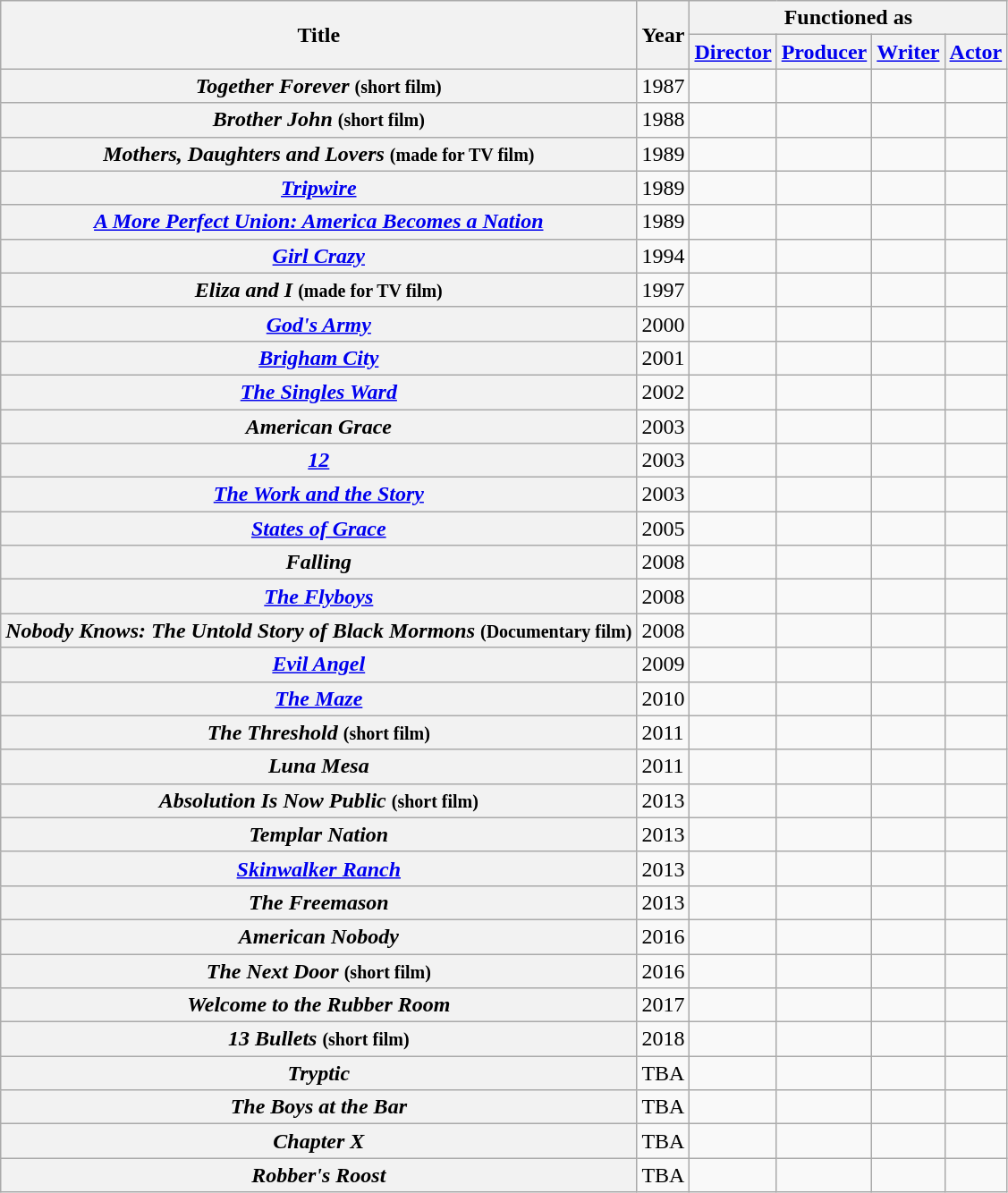<table class="wikitable plainrowheaders sortable">
<tr>
<th rowspan="2">Title</th>
<th rowspan="2">Year</th>
<th colspan="4">Functioned as</th>
</tr>
<tr>
<th><a href='#'>Director</a></th>
<th><a href='#'>Producer</a></th>
<th><a href='#'>Writer</a></th>
<th><a href='#'>Actor</a></th>
</tr>
<tr>
<th scope="row"><em>Together Forever</em> <small>(short film)</small></th>
<td>1987</td>
<td></td>
<td></td>
<td></td>
<td></td>
</tr>
<tr>
<th scope="row"><em>Brother John</em> <small>(short film)</small></th>
<td>1988</td>
<td></td>
<td></td>
<td></td>
<td></td>
</tr>
<tr>
<th scope="row"><em>Mothers, Daughters and Lovers</em> <small>(made for TV film)</small></th>
<td>1989</td>
<td></td>
<td></td>
<td></td>
<td></td>
</tr>
<tr>
<th scope="row"><em><a href='#'>Tripwire</a></em></th>
<td>1989</td>
<td></td>
<td></td>
<td></td>
<td></td>
</tr>
<tr>
<th scope="row"><em><a href='#'>A More Perfect Union: America Becomes a Nation</a></em></th>
<td>1989</td>
<td></td>
<td></td>
<td></td>
<td></td>
</tr>
<tr>
<th scope="row"><em><a href='#'>Girl Crazy</a></em></th>
<td>1994</td>
<td></td>
<td></td>
<td></td>
<td></td>
</tr>
<tr>
<th scope="row"><em>Eliza and I</em> <small>(made for TV film)</small></th>
<td>1997</td>
<td></td>
<td></td>
<td></td>
<td></td>
</tr>
<tr>
<th scope="row"><em><a href='#'>God's Army</a></em></th>
<td>2000</td>
<td></td>
<td></td>
<td></td>
<td></td>
</tr>
<tr>
<th scope="row"><em><a href='#'>Brigham City</a></em></th>
<td>2001</td>
<td></td>
<td></td>
<td></td>
<td></td>
</tr>
<tr>
<th scope="row"><em><a href='#'>The Singles Ward</a></em></th>
<td>2002</td>
<td></td>
<td></td>
<td></td>
<td></td>
</tr>
<tr>
<th scope="row"><em>American Grace</em></th>
<td>2003</td>
<td></td>
<td></td>
<td></td>
<td></td>
</tr>
<tr>
<th scope="row"><em><a href='#'>12</a></em></th>
<td>2003</td>
<td></td>
<td></td>
<td></td>
<td></td>
</tr>
<tr>
<th scope="row"><em><a href='#'>The Work and the Story</a></em></th>
<td>2003</td>
<td></td>
<td></td>
<td></td>
<td></td>
</tr>
<tr>
<th scope="row"><em><a href='#'>States of Grace</a></em></th>
<td>2005</td>
<td></td>
<td></td>
<td></td>
<td></td>
</tr>
<tr>
<th scope="row"><em>Falling</em></th>
<td>2008</td>
<td></td>
<td></td>
<td></td>
<td></td>
</tr>
<tr>
<th scope="row"><em><a href='#'>The Flyboys</a></em></th>
<td>2008</td>
<td></td>
<td></td>
<td></td>
<td></td>
</tr>
<tr>
<th scope="row"><em>Nobody Knows: The Untold Story of Black Mormons</em> <small>(Documentary film)</small></th>
<td>2008</td>
<td></td>
<td></td>
<td></td>
<td></td>
</tr>
<tr>
<th scope="row"><em><a href='#'>Evil Angel</a></em></th>
<td>2009</td>
<td></td>
<td></td>
<td></td>
<td></td>
</tr>
<tr>
<th scope="row"><em><a href='#'>The Maze</a></em></th>
<td>2010</td>
<td></td>
<td></td>
<td></td>
<td></td>
</tr>
<tr>
<th scope="row"><em>The Threshold</em> <small>(short film)</small></th>
<td>2011</td>
<td></td>
<td></td>
<td></td>
<td></td>
</tr>
<tr>
<th scope="row"><em>Luna Mesa</em></th>
<td>2011</td>
<td></td>
<td></td>
<td></td>
<td></td>
</tr>
<tr>
<th scope="row"><em>Absolution Is Now Public</em> <small>(short film)</small></th>
<td>2013</td>
<td></td>
<td></td>
<td></td>
<td></td>
</tr>
<tr>
<th scope="row"><em>Templar Nation</em></th>
<td>2013</td>
<td></td>
<td></td>
<td></td>
<td></td>
</tr>
<tr>
<th scope="row"><em><a href='#'>Skinwalker Ranch</a></em></th>
<td>2013</td>
<td></td>
<td></td>
<td></td>
<td></td>
</tr>
<tr>
<th scope="row"><em>The Freemason</em></th>
<td>2013</td>
<td></td>
<td></td>
<td></td>
<td></td>
</tr>
<tr>
<th scope="row"><em>American Nobody</em></th>
<td>2016</td>
<td></td>
<td></td>
<td></td>
<td></td>
</tr>
<tr>
<th scope="row"><em>The Next Door</em> <small>(short film)</small></th>
<td>2016</td>
<td></td>
<td></td>
<td></td>
<td></td>
</tr>
<tr>
<th scope="row"><em>Welcome to the Rubber Room</em></th>
<td>2017</td>
<td></td>
<td></td>
<td></td>
<td></td>
</tr>
<tr>
<th scope="row"><em>13 Bullets</em> <small>(short film)</small></th>
<td>2018</td>
<td></td>
<td></td>
<td></td>
<td></td>
</tr>
<tr>
<th scope="row"><em>Tryptic</em></th>
<td>TBA</td>
<td></td>
<td></td>
<td></td>
<td></td>
</tr>
<tr>
<th scope="row"><em>The Boys at the Bar</em></th>
<td>TBA</td>
<td></td>
<td></td>
<td></td>
<td></td>
</tr>
<tr>
<th scope="row"><em>Chapter X</em></th>
<td>TBA</td>
<td></td>
<td></td>
<td></td>
<td></td>
</tr>
<tr>
<th scope="row"><em>Robber's Roost</em></th>
<td>TBA</td>
<td></td>
<td></td>
<td></td>
<td></td>
</tr>
</table>
